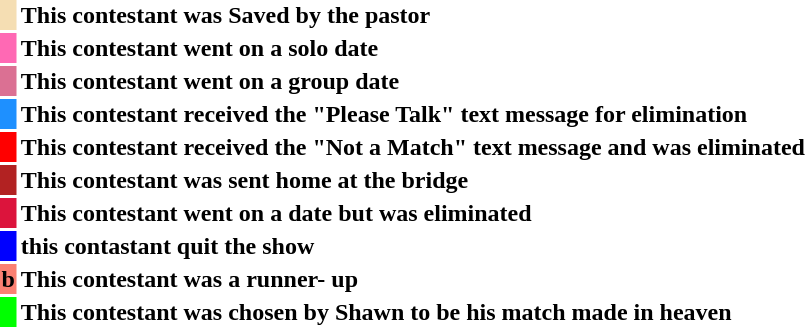<table class= style="text-align:center">
<tr>
<th style="background-color:wheat;"></th>
<th style="text-align:left;">This contestant was Saved by the pastor</th>
</tr>
<tr>
<th style="background-color:hotpink;"></th>
<th style="text-align:left;">This contestant went on a solo date</th>
</tr>
<tr>
<th style="background-color:palevioletred;"></th>
<th style="text-align:left;">This contestant went on a group date</th>
</tr>
<tr>
<th style="background-color:dodgerblue;"></th>
<th style="text-align:left;">This contestant received the "Please Talk" text message for elimination</th>
</tr>
<tr>
<th style="background-color:red;"></th>
<th style="text-align:left;"><span>This contestant received the "Not a Match" text message and was eliminated</span></th>
</tr>
<tr>
<th style="background-color:firebrick;"></th>
<th style="text-align:left;">This contestant was sent home at the bridge</th>
</tr>
<tr>
<th style="background-color:crimson;"></th>
<th style="text-align:left;"><span>This contestant went on a date but was eliminated</span></th>
</tr>
<tr>
<th style="background-color:blue;"></th>
<th style="text-align:left;"><span>this contastant quit the show</span></th>
</tr>
<tr>
<th style="background-color:salmon;">b</th>
<th style="text-align:left;">This contestant was a runner- up</th>
</tr>
<tr>
<th style="background-color:lime;"></th>
<th style="text-align:left;">This contestant was chosen by Shawn to be his match made in heaven</th>
</tr>
</table>
